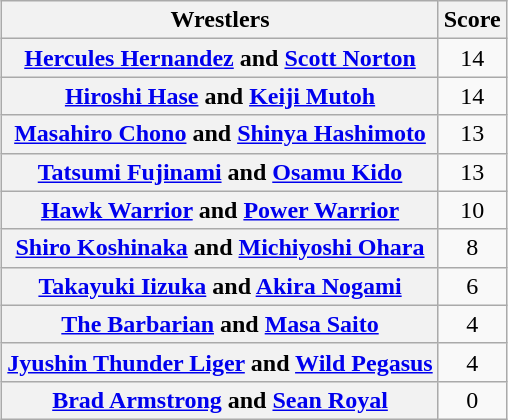<table class="wikitable" style="margin: 1em auto 1em auto;text-align:center">
<tr>
<th>Wrestlers</th>
<th>Score</th>
</tr>
<tr>
<th><a href='#'>Hercules Hernandez</a> and <a href='#'>Scott Norton</a></th>
<td>14</td>
</tr>
<tr>
<th><a href='#'>Hiroshi Hase</a> and <a href='#'>Keiji Mutoh</a></th>
<td>14</td>
</tr>
<tr>
<th><a href='#'>Masahiro Chono</a> and <a href='#'>Shinya Hashimoto</a></th>
<td>13</td>
</tr>
<tr>
<th><a href='#'>Tatsumi Fujinami</a> and <a href='#'>Osamu Kido</a></th>
<td>13</td>
</tr>
<tr>
<th><a href='#'>Hawk Warrior</a> and <a href='#'>Power Warrior</a></th>
<td>10</td>
</tr>
<tr>
<th><a href='#'>Shiro Koshinaka</a> and <a href='#'>Michiyoshi Ohara</a></th>
<td>8</td>
</tr>
<tr>
<th><a href='#'>Takayuki Iizuka</a> and <a href='#'>Akira Nogami</a></th>
<td>6</td>
</tr>
<tr>
<th><a href='#'>The Barbarian</a> and <a href='#'>Masa Saito</a></th>
<td>4</td>
</tr>
<tr>
<th><a href='#'>Jyushin Thunder Liger</a> and <a href='#'>Wild Pegasus</a></th>
<td>4</td>
</tr>
<tr>
<th><a href='#'>Brad Armstrong</a> and <a href='#'>Sean Royal</a></th>
<td>0</td>
</tr>
</table>
